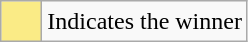<table class="wikitable">
<tr>
<td style="background:#FAEB86; height:20px; width:20px"></td>
<td>Indicates the winner</td>
</tr>
</table>
